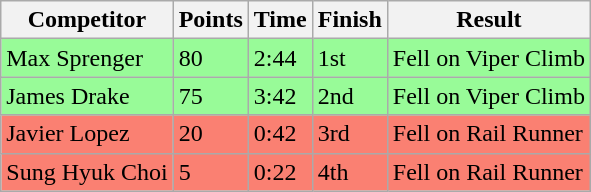<table class="wikitable sortable">
<tr>
<th nowrap="nowrap">Competitor</th>
<th>Points</th>
<th>Time</th>
<th>Finish</th>
<th>Result</th>
</tr>
<tr style="background-color:#98fb98">
<td> Max Sprenger</td>
<td>80</td>
<td>2:44</td>
<td>1st</td>
<td>Fell on Viper Climb</td>
</tr>
<tr style="background-color:#98fb98">
<td> James Drake</td>
<td>75</td>
<td>3:42</td>
<td>2nd</td>
<td>Fell on Viper Climb</td>
</tr>
<tr style="background-color:#fa8072">
<td> Javier Lopez</td>
<td>20</td>
<td>0:42</td>
<td>3rd</td>
<td>Fell on Rail Runner</td>
</tr>
<tr style="background-color:#fa8072">
<td> Sung Hyuk Choi</td>
<td>5</td>
<td>0:22</td>
<td>4th</td>
<td>Fell on Rail Runner</td>
</tr>
</table>
